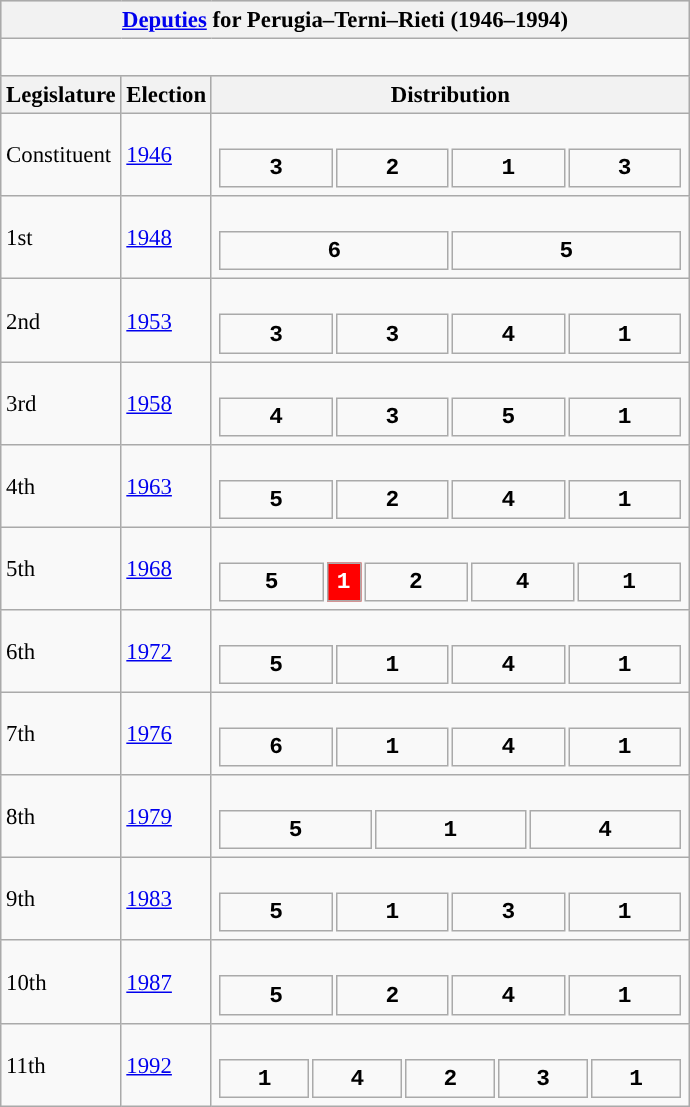<table class="wikitable" style="font-size:95%;">
<tr bgcolor="#CCCCCC">
<th colspan="3"><a href='#'>Deputies</a> for Perugia–Terni–Rieti (1946–1994)</th>
</tr>
<tr>
<td colspan="3"><br>











</td>
</tr>
<tr bgcolor="#CCCCCC">
<th>Legislature</th>
<th>Election</th>
<th>Distribution</th>
</tr>
<tr>
<td>Constituent</td>
<td><a href='#'>1946</a></td>
<td><br><table style="width:20.5em; font-size:100%; text-align:center; font-family:Courier New;">
<tr style="font-weight:bold">
<td style="background:">3</td>
<td style="background:">2</td>
<td style="background:">1</td>
<td style="background:">3</td>
</tr>
</table>
</td>
</tr>
<tr>
<td>1st</td>
<td><a href='#'>1948</a></td>
<td><br><table style="width:20.5em; font-size:100%; text-align:center; font-family:Courier New;">
<tr style="font-weight:bold">
<td style="background:">6</td>
<td style="background:">5</td>
</tr>
</table>
</td>
</tr>
<tr>
<td>2nd</td>
<td><a href='#'>1953</a></td>
<td><br><table style="width:20.5em; font-size:100%; text-align:center; font-family:Courier New;">
<tr style="font-weight:bold">
<td style="background:">3</td>
<td style="background:">3</td>
<td style="background:">4</td>
<td style="background:">1</td>
</tr>
</table>
</td>
</tr>
<tr>
<td>3rd</td>
<td><a href='#'>1958</a></td>
<td><br><table style="width:20.5em; font-size:100%; text-align:center; font-family:Courier New;">
<tr style="font-weight:bold">
<td style="background:">4</td>
<td style="background:">3</td>
<td style="background:">5</td>
<td style="background:">1</td>
</tr>
</table>
</td>
</tr>
<tr>
<td>4th</td>
<td><a href='#'>1963</a></td>
<td><br><table style="width:20.5em; font-size:100%; text-align:center; font-family:Courier New;">
<tr style="font-weight:bold">
<td style="background:">5</td>
<td style="background:">2</td>
<td style="background:">4</td>
<td style="background:">1</td>
</tr>
</table>
</td>
</tr>
<tr>
<td>5th</td>
<td><a href='#'>1968</a></td>
<td><br><table style="width:20.5em; font-size:100%; text-align:center; font-family:Courier New;">
<tr style="font-weight:bold">
<td style="background:">5</td>
<td style="background:red; width:7.69%; color:white;">1</td>
<td style="background:">2</td>
<td style="background:">4</td>
<td style="background:">1</td>
</tr>
</table>
</td>
</tr>
<tr>
<td>6th</td>
<td><a href='#'>1972</a></td>
<td><br><table style="width:20.5em; font-size:100%; text-align:center; font-family:Courier New;">
<tr style="font-weight:bold">
<td style="background:">5</td>
<td style="background:">1</td>
<td style="background:">4</td>
<td style="background:">1</td>
</tr>
</table>
</td>
</tr>
<tr>
<td>7th</td>
<td><a href='#'>1976</a></td>
<td><br><table style="width:20.5em; font-size:100%; text-align:center; font-family:Courier New;">
<tr style="font-weight:bold">
<td style="background:">6</td>
<td style="background:">1</td>
<td style="background:">4</td>
<td style="background:">1</td>
</tr>
</table>
</td>
</tr>
<tr>
<td>8th</td>
<td><a href='#'>1979</a></td>
<td><br><table style="width:20.5em; font-size:100%; text-align:center; font-family:Courier New;">
<tr style="font-weight:bold">
<td style="background:">5</td>
<td style="background:">1</td>
<td style="background:">4</td>
</tr>
</table>
</td>
</tr>
<tr>
<td>9th</td>
<td><a href='#'>1983</a></td>
<td><br><table style="width:20.5em; font-size:100%; text-align:center; font-family:Courier New;">
<tr style="font-weight:bold">
<td style="background:">5</td>
<td style="background:">1</td>
<td style="background:">3</td>
<td style="background:">1</td>
</tr>
</table>
</td>
</tr>
<tr>
<td>10th</td>
<td><a href='#'>1987</a></td>
<td><br><table style="width:20.5em; font-size:100%; text-align:center; font-family:Courier New;">
<tr style="font-weight:bold">
<td style="background:">5</td>
<td style="background:">2</td>
<td style="background:">4</td>
<td style="background:">1</td>
</tr>
</table>
</td>
</tr>
<tr>
<td>11th</td>
<td><a href='#'>1992</a></td>
<td><br><table style="width:20.5em; font-size:100%; text-align:center; font-family:Courier New;">
<tr style="font-weight:bold">
<td style="background:">1</td>
<td style="background:">4</td>
<td style="background:">2</td>
<td style="background:">3</td>
<td style="background:">1</td>
</tr>
</table>
</td>
</tr>
</table>
